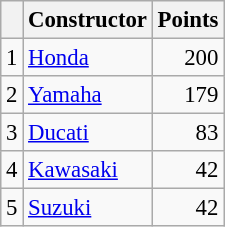<table class="wikitable" style="font-size: 95%;">
<tr>
<th></th>
<th>Constructor</th>
<th>Points</th>
</tr>
<tr>
<td align=center>1</td>
<td> <a href='#'>Honda</a></td>
<td align=right>200</td>
</tr>
<tr>
<td align=center>2</td>
<td> <a href='#'>Yamaha</a></td>
<td align=right>179</td>
</tr>
<tr>
<td align=center>3</td>
<td> <a href='#'>Ducati</a></td>
<td align=right>83</td>
</tr>
<tr>
<td align=center>4</td>
<td> <a href='#'>Kawasaki</a></td>
<td align=right>42</td>
</tr>
<tr>
<td align=center>5</td>
<td> <a href='#'>Suzuki</a></td>
<td align=right>42</td>
</tr>
</table>
